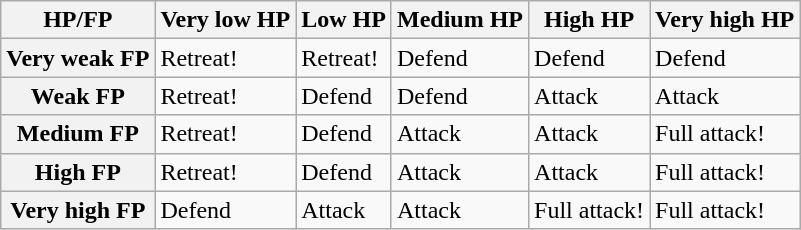<table class="wikitable">
<tr>
<th>HP/FP</th>
<th>Very low HP</th>
<th>Low HP</th>
<th>Medium HP</th>
<th>High HP</th>
<th>Very high HP</th>
</tr>
<tr>
<th>Very weak FP</th>
<td>Retreat!</td>
<td>Retreat!</td>
<td>Defend</td>
<td>Defend</td>
<td>Defend</td>
</tr>
<tr>
<th>Weak FP</th>
<td>Retreat!</td>
<td>Defend</td>
<td>Defend</td>
<td>Attack</td>
<td>Attack</td>
</tr>
<tr>
<th>Medium FP</th>
<td>Retreat!</td>
<td>Defend</td>
<td>Attack</td>
<td>Attack</td>
<td>Full attack!</td>
</tr>
<tr>
<th>High FP</th>
<td>Retreat!</td>
<td>Defend</td>
<td>Attack</td>
<td>Attack</td>
<td>Full attack!</td>
</tr>
<tr>
<th>Very high FP</th>
<td>Defend</td>
<td>Attack</td>
<td>Attack</td>
<td>Full attack!</td>
<td>Full attack!</td>
</tr>
</table>
